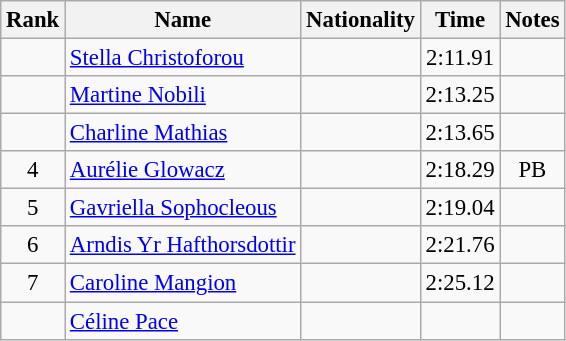<table class="wikitable sortable" style="text-align:center; font-size:95%">
<tr>
<th>Rank</th>
<th>Name</th>
<th>Nationality</th>
<th>Time</th>
<th>Notes</th>
</tr>
<tr>
<td></td>
<td align=left><a href='#'>Stella Christoforou</a></td>
<td align=left></td>
<td>2:11.91</td>
<td></td>
</tr>
<tr>
<td></td>
<td align=left><a href='#'>Martine Nobili</a></td>
<td align=left></td>
<td>2:13.25</td>
<td></td>
</tr>
<tr>
<td></td>
<td align=left><a href='#'>Charline Mathias</a></td>
<td align=left></td>
<td>2:13.65</td>
<td></td>
</tr>
<tr>
<td>4</td>
<td align=left><a href='#'>Aurélie Glowacz</a></td>
<td align=left></td>
<td>2:18.29</td>
<td>PB</td>
</tr>
<tr>
<td>5</td>
<td align=left><a href='#'>Gavriella Sophocleous</a></td>
<td align=left></td>
<td>2:19.04</td>
<td></td>
</tr>
<tr>
<td>6</td>
<td align=left><a href='#'>Arndis Yr Hafthorsdottir</a></td>
<td align=left></td>
<td>2:21.76</td>
<td></td>
</tr>
<tr>
<td>7</td>
<td align=left><a href='#'>Caroline Mangion</a></td>
<td align=left></td>
<td>2:25.12</td>
<td></td>
</tr>
<tr>
<td></td>
<td align=left><a href='#'>Céline Pace</a></td>
<td align=left></td>
<td></td>
<td></td>
</tr>
</table>
